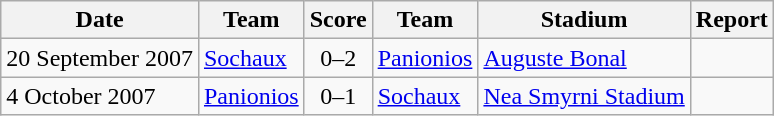<table class="wikitable">
<tr>
<th>Date</th>
<th>Team</th>
<th>Score</th>
<th>Team</th>
<th>Stadium</th>
<th>Report</th>
</tr>
<tr>
<td>20 September 2007</td>
<td> <a href='#'>Sochaux</a></td>
<td align="center">0–2</td>
<td> <a href='#'>Panionios</a></td>
<td><a href='#'>Auguste Bonal</a></td>
<td></td>
</tr>
<tr>
<td>4 October 2007</td>
<td> <a href='#'>Panionios</a></td>
<td align="center">0–1</td>
<td> <a href='#'>Sochaux</a></td>
<td><a href='#'>Nea Smyrni Stadium</a></td>
<td></td>
</tr>
</table>
